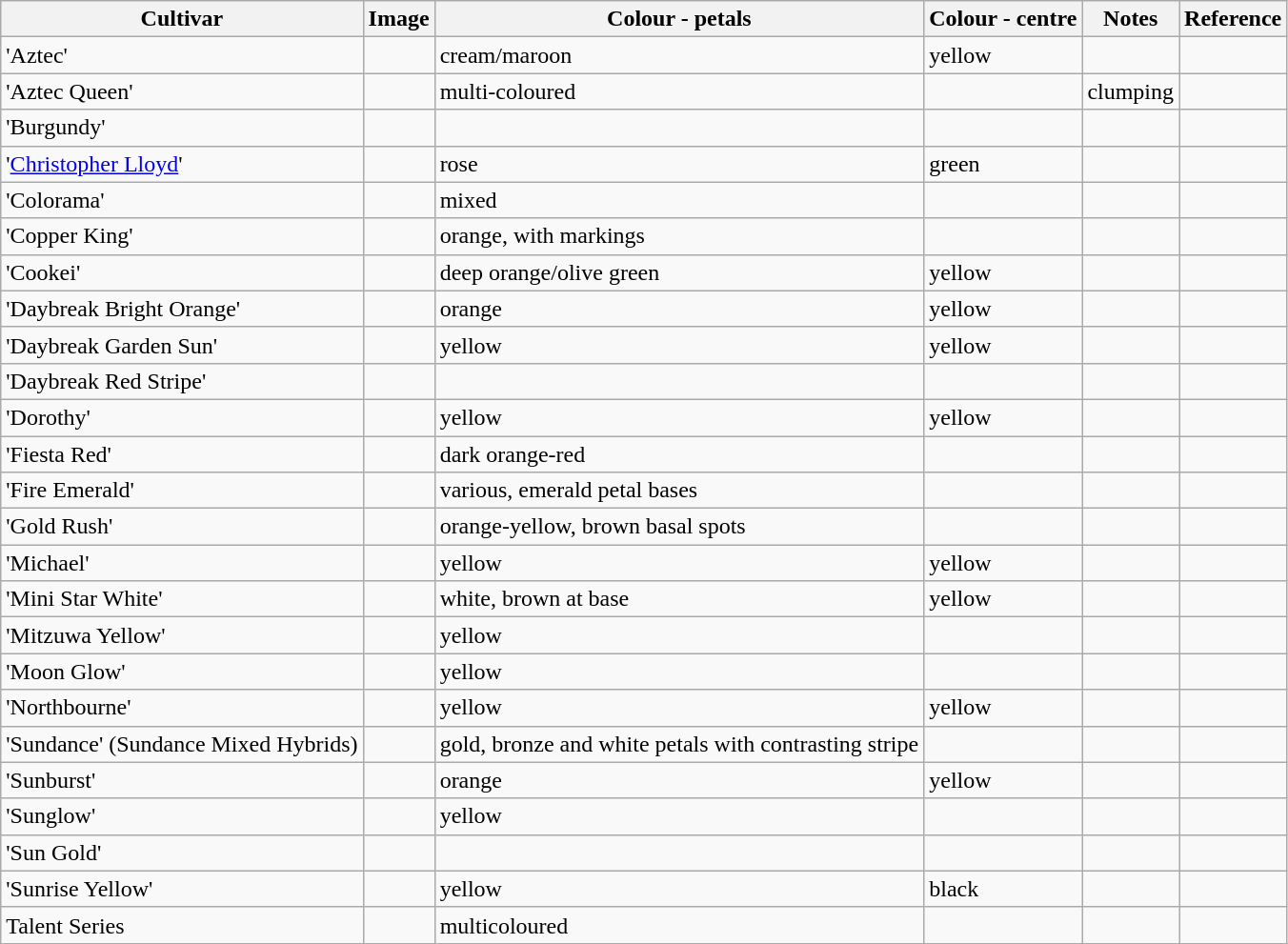<table class="wikitable">
<tr>
<th>Cultivar</th>
<th>Image</th>
<th>Colour - petals</th>
<th>Colour - centre</th>
<th>Notes</th>
<th>Reference</th>
</tr>
<tr>
<td>'Aztec'</td>
<td></td>
<td>cream/maroon</td>
<td>yellow</td>
<td></td>
<td></td>
</tr>
<tr>
<td>'Aztec Queen'</td>
<td></td>
<td>multi-coloured</td>
<td></td>
<td>clumping</td>
<td></td>
</tr>
<tr>
<td>'Burgundy'</td>
<td></td>
<td></td>
<td></td>
<td></td>
<td></td>
</tr>
<tr>
<td>'<a href='#'>Christopher Lloyd</a>'</td>
<td></td>
<td>rose</td>
<td>green</td>
<td></td>
<td></td>
</tr>
<tr>
<td>'Colorama'</td>
<td></td>
<td>mixed</td>
<td></td>
<td></td>
<td></td>
</tr>
<tr>
<td>'Copper King'</td>
<td></td>
<td>orange, with markings</td>
<td></td>
<td></td>
<td></td>
</tr>
<tr>
<td>'Cookei'</td>
<td></td>
<td>deep orange/olive green</td>
<td>yellow</td>
<td></td>
<td></td>
</tr>
<tr>
<td>'Daybreak Bright Orange'</td>
<td></td>
<td>orange</td>
<td>yellow</td>
<td></td>
<td></td>
</tr>
<tr>
<td>'Daybreak Garden Sun'</td>
<td></td>
<td>yellow</td>
<td>yellow</td>
<td></td>
<td></td>
</tr>
<tr>
<td>'Daybreak Red Stripe'</td>
<td></td>
<td></td>
<td></td>
<td></td>
<td></td>
</tr>
<tr>
<td>'Dorothy'</td>
<td></td>
<td>yellow</td>
<td>yellow</td>
<td></td>
<td></td>
</tr>
<tr>
<td>'Fiesta Red'</td>
<td></td>
<td>dark orange-red</td>
<td></td>
<td></td>
<td></td>
</tr>
<tr>
<td>'Fire Emerald'</td>
<td></td>
<td>various, emerald petal bases</td>
<td></td>
<td></td>
<td></td>
</tr>
<tr>
<td>'Gold Rush'</td>
<td></td>
<td>orange-yellow, brown basal spots</td>
<td></td>
<td></td>
<td></td>
</tr>
<tr>
<td>'Michael'</td>
<td></td>
<td>yellow</td>
<td>yellow</td>
<td></td>
<td></td>
</tr>
<tr>
<td>'Mini Star White'</td>
<td></td>
<td>white, brown at base</td>
<td>yellow</td>
<td></td>
<td></td>
</tr>
<tr>
<td>'Mitzuwa Yellow'</td>
<td></td>
<td>yellow</td>
<td></td>
<td></td>
<td></td>
</tr>
<tr>
<td>'Moon Glow'</td>
<td></td>
<td>yellow</td>
<td></td>
<td></td>
<td></td>
</tr>
<tr>
<td>'Northbourne'</td>
<td></td>
<td>yellow</td>
<td>yellow</td>
<td></td>
<td></td>
</tr>
<tr>
<td>'Sundance' (Sundance Mixed Hybrids)</td>
<td></td>
<td>gold, bronze and white petals with contrasting stripe</td>
<td></td>
<td></td>
<td></td>
</tr>
<tr>
<td>'Sunburst'</td>
<td></td>
<td>orange</td>
<td>yellow</td>
<td></td>
<td></td>
</tr>
<tr>
<td>'Sunglow'</td>
<td></td>
<td>yellow</td>
<td></td>
<td></td>
<td></td>
</tr>
<tr>
<td>'Sun Gold'</td>
<td></td>
<td></td>
<td></td>
<td></td>
<td></td>
</tr>
<tr>
<td>'Sunrise Yellow'</td>
<td></td>
<td>yellow</td>
<td>black</td>
<td></td>
<td></td>
</tr>
<tr>
<td>Talent Series</td>
<td></td>
<td>multicoloured</td>
<td></td>
<td></td>
<td></td>
</tr>
</table>
